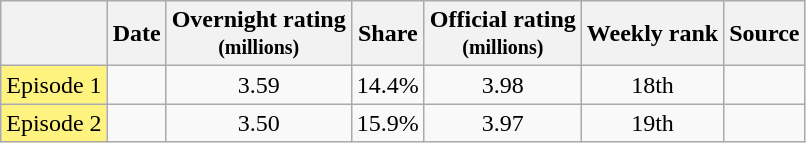<table class="wikitable" style="text-align:center">
<tr>
<th></th>
<th>Date</th>
<th>Overnight rating<br><small>(millions)</small></th>
<th>Share</th>
<th>Official rating<br><small>(millions)</small></th>
<th>Weekly rank</th>
<th>Source</th>
</tr>
<tr>
<td style="background:#FFF380">Episode 1</td>
<td></td>
<td>3.59</td>
<td>14.4%</td>
<td>3.98</td>
<td>18th</td>
<td></td>
</tr>
<tr>
<td style="background:#FFF380">Episode  2</td>
<td></td>
<td>3.50</td>
<td>15.9%</td>
<td>3.97</td>
<td>19th</td>
<td></td>
</tr>
</table>
